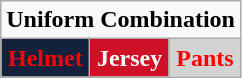<table class="wikitable"  style="display: inline-table;">
<tr>
<td align="center" Colspan="3"><strong>Uniform Combination</strong></td>
</tr>
<tr align="center">
<td style="background:#14213D; color:red"><strong>Helmet</strong></td>
<td style="background:#CE1126; color:white"><strong>Jersey</strong></td>
<td style="background:lightgrey; color:red"><strong>Pants</strong></td>
</tr>
</table>
